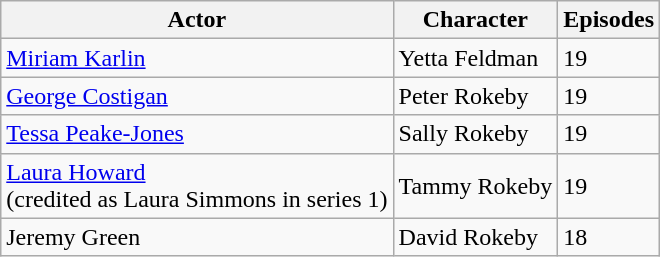<table class=wikitable>
<tr>
<th>Actor</th>
<th>Character</th>
<th>Episodes</th>
</tr>
<tr>
<td><a href='#'>Miriam Karlin</a></td>
<td>Yetta Feldman</td>
<td>19</td>
</tr>
<tr>
<td><a href='#'>George Costigan</a></td>
<td>Peter Rokeby</td>
<td>19</td>
</tr>
<tr>
<td><a href='#'>Tessa Peake-Jones</a></td>
<td>Sally Rokeby</td>
<td>19</td>
</tr>
<tr>
<td><a href='#'>Laura Howard</a><br>(credited as Laura Simmons in series 1)</td>
<td>Tammy Rokeby</td>
<td>19</td>
</tr>
<tr>
<td>Jeremy Green</td>
<td>David Rokeby</td>
<td>18</td>
</tr>
</table>
